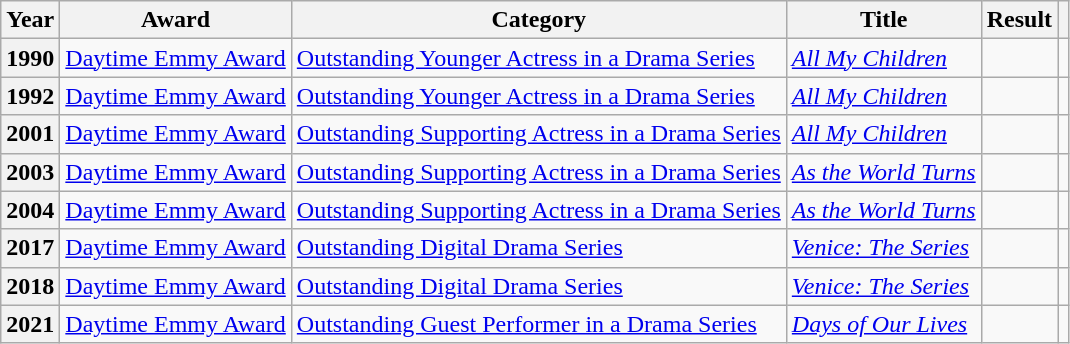<table class="wikitable sortable plainrowheaders">
<tr>
<th scope="col">Year</th>
<th scope="col">Award</th>
<th scope="col">Category</th>
<th scope="col">Title</th>
<th scope="col">Result</th>
<th scope="col" class="unsortable"></th>
</tr>
<tr>
<th scope="row">1990</th>
<td><a href='#'>Daytime Emmy Award</a></td>
<td><a href='#'>Outstanding Younger Actress in a Drama Series</a></td>
<td><em><a href='#'>All My Children</a></em></td>
<td></td>
<td style="text-align:center;"></td>
</tr>
<tr>
<th scope="row">1992</th>
<td><a href='#'>Daytime Emmy Award</a></td>
<td><a href='#'>Outstanding Younger Actress in a Drama Series</a></td>
<td><em><a href='#'>All My Children</a></em></td>
<td></td>
<td style="text-align:center;"></td>
</tr>
<tr>
<th scope="row">2001</th>
<td><a href='#'>Daytime Emmy Award</a></td>
<td><a href='#'>Outstanding Supporting Actress in a Drama Series</a></td>
<td><em><a href='#'>All My Children</a></em></td>
<td></td>
<td style="text-align:center;"></td>
</tr>
<tr>
<th scope="row">2003</th>
<td><a href='#'>Daytime Emmy Award</a></td>
<td><a href='#'>Outstanding Supporting Actress in a Drama Series</a></td>
<td><em><a href='#'>As the World Turns</a></em></td>
<td></td>
<td style="text-align:center;"></td>
</tr>
<tr>
<th scope="row">2004</th>
<td><a href='#'>Daytime Emmy Award</a></td>
<td><a href='#'>Outstanding Supporting Actress in a Drama Series</a></td>
<td><em><a href='#'>As the World Turns</a></em></td>
<td></td>
<td style="text-align:center;"></td>
</tr>
<tr>
<th scope="row">2017</th>
<td><a href='#'>Daytime Emmy Award</a></td>
<td><a href='#'>Outstanding Digital Drama Series</a></td>
<td><em><a href='#'>Venice: The Series</a></em></td>
<td></td>
<td style="text-align:center;"></td>
</tr>
<tr>
<th scope="row">2018</th>
<td><a href='#'>Daytime Emmy Award</a></td>
<td><a href='#'>Outstanding Digital Drama Series</a></td>
<td><em><a href='#'>Venice: The Series</a></em></td>
<td></td>
<td style="text-align:center;"></td>
</tr>
<tr>
<th scope="row">2021</th>
<td><a href='#'>Daytime Emmy Award</a></td>
<td><a href='#'>Outstanding Guest Performer in a Drama Series</a></td>
<td><em><a href='#'>Days of Our Lives</a></em></td>
<td></td>
<td style="text-align:center;"></td>
</tr>
</table>
